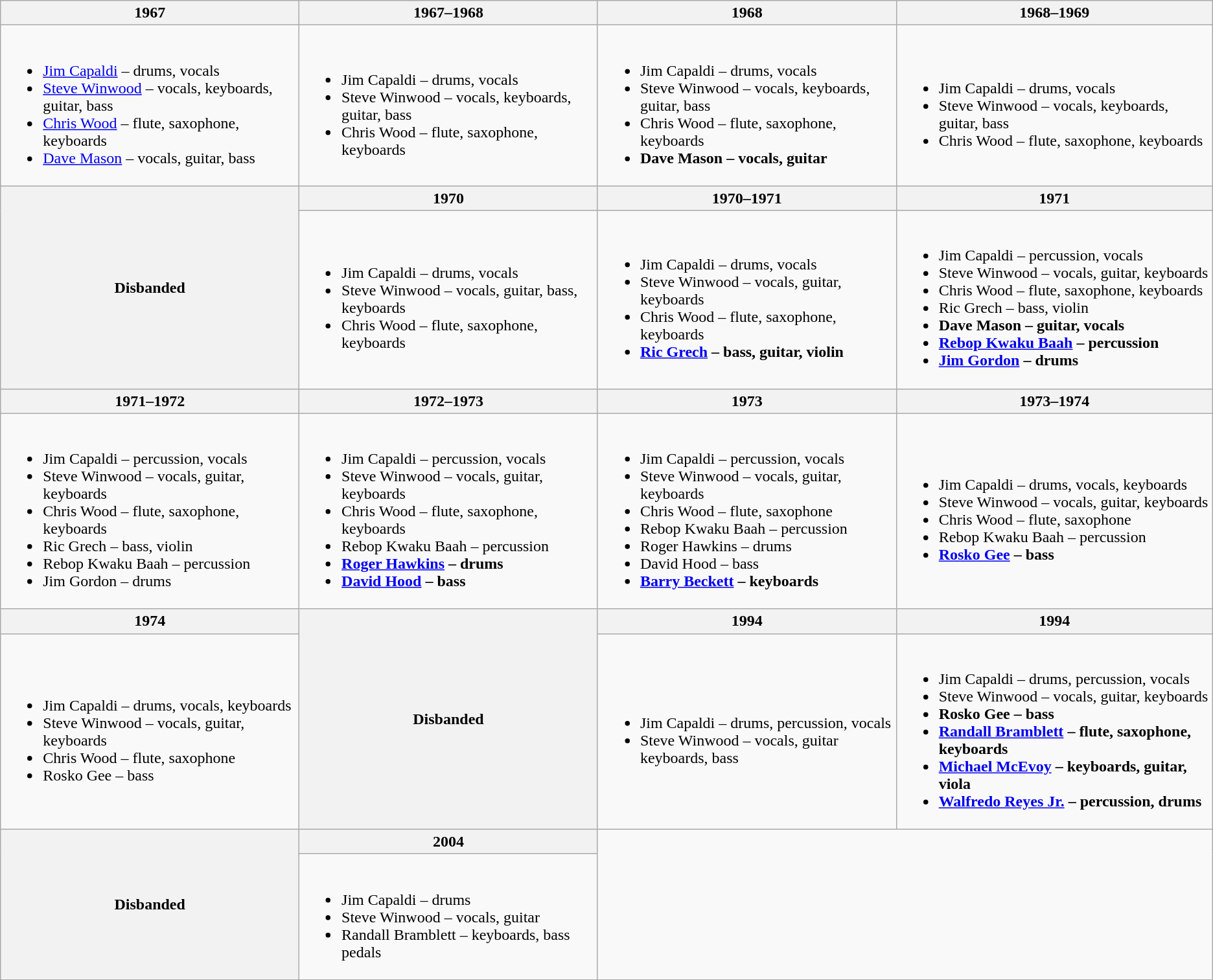<table class="wikitable">
<tr>
<th>1967</th>
<th>1967–1968</th>
<th>1968</th>
<th>1968–1969</th>
</tr>
<tr>
<td><br><ul><li><a href='#'>Jim Capaldi</a> – drums, vocals</li><li><a href='#'>Steve Winwood</a> – vocals, keyboards, guitar, bass</li><li><a href='#'>Chris Wood</a> – flute, saxophone, keyboards</li><li><a href='#'>Dave Mason</a> – vocals, guitar, bass</li></ul></td>
<td><br><ul><li>Jim Capaldi – drums, vocals</li><li>Steve Winwood – vocals, keyboards, guitar, bass</li><li>Chris Wood – flute, saxophone, keyboards</li></ul></td>
<td><br><ul><li>Jim Capaldi – drums, vocals</li><li>Steve Winwood – vocals, keyboards, guitar, bass</li><li>Chris Wood – flute, saxophone, keyboards</li><li><strong>Dave Mason – vocals, guitar</strong></li></ul></td>
<td><br><ul><li>Jim Capaldi – drums, vocals</li><li>Steve Winwood – vocals, keyboards, guitar, bass</li><li>Chris Wood – flute, saxophone, keyboards</li></ul></td>
</tr>
<tr>
<th rowspan="2">Disbanded</th>
<th>1970</th>
<th>1970–1971</th>
<th>1971</th>
</tr>
<tr>
<td><br><ul><li>Jim Capaldi – drums, vocals</li><li>Steve Winwood – vocals, guitar, bass, keyboards</li><li>Chris Wood – flute, saxophone, keyboards</li></ul></td>
<td><br><ul><li>Jim Capaldi – drums, vocals</li><li>Steve Winwood – vocals, guitar, keyboards</li><li>Chris Wood – flute, saxophone, keyboards</li><li><strong><a href='#'>Ric Grech</a> – bass, guitar, violin</strong></li></ul></td>
<td><br><ul><li>Jim Capaldi – percussion, vocals</li><li>Steve Winwood – vocals, guitar, keyboards</li><li>Chris Wood – flute, saxophone, keyboards</li><li>Ric Grech – bass, violin</li><li><strong>Dave Mason – guitar, vocals</strong></li><li><strong><a href='#'>Rebop Kwaku Baah</a> – percussion</strong></li><li><strong><a href='#'>Jim Gordon</a> – drums</strong></li></ul></td>
</tr>
<tr>
<th>1971–1972</th>
<th>1972–1973</th>
<th>1973</th>
<th>1973–1974</th>
</tr>
<tr>
<td><br><ul><li>Jim Capaldi – percussion, vocals</li><li>Steve Winwood – vocals, guitar, keyboards</li><li>Chris Wood – flute, saxophone, keyboards</li><li>Ric Grech – bass, violin</li><li>Rebop Kwaku Baah – percussion</li><li>Jim Gordon – drums</li></ul></td>
<td><br><ul><li>Jim Capaldi – percussion, vocals</li><li>Steve Winwood – vocals, guitar, keyboards</li><li>Chris Wood – flute, saxophone, keyboards</li><li>Rebop Kwaku Baah – percussion</li><li><strong><a href='#'>Roger Hawkins</a> – drums</strong></li><li><strong><a href='#'>David Hood</a> – bass</strong></li></ul></td>
<td><br><ul><li>Jim Capaldi – percussion, vocals</li><li>Steve Winwood – vocals, guitar, keyboards</li><li>Chris Wood – flute, saxophone</li><li>Rebop Kwaku Baah – percussion</li><li>Roger Hawkins – drums</li><li>David Hood – bass</li><li><strong><a href='#'>Barry Beckett</a> – keyboards</strong></li></ul></td>
<td><br><ul><li>Jim Capaldi – drums, vocals, keyboards</li><li>Steve Winwood – vocals, guitar, keyboards</li><li>Chris Wood – flute, saxophone</li><li>Rebop Kwaku Baah – percussion</li><li><strong><a href='#'>Rosko Gee</a> – bass</strong></li></ul></td>
</tr>
<tr>
<th>1974</th>
<th rowspan="2">Disbanded</th>
<th>1994</th>
<th>1994</th>
</tr>
<tr>
<td><br><ul><li>Jim Capaldi – drums, vocals, keyboards</li><li>Steve Winwood – vocals, guitar, keyboards</li><li>Chris Wood – flute, saxophone</li><li>Rosko Gee – bass</li></ul></td>
<td><br><ul><li>Jim Capaldi – drums, percussion, vocals</li><li>Steve Winwood – vocals, guitar keyboards, bass</li></ul></td>
<td><br><ul><li>Jim Capaldi – drums, percussion, vocals</li><li>Steve Winwood – vocals, guitar, keyboards</li><li><strong>Rosko Gee – bass</strong></li><li><strong><a href='#'>Randall Bramblett</a> – flute, saxophone, keyboards</strong></li><li><strong><a href='#'>Michael McEvoy</a> – keyboards, guitar, viola</strong></li><li><strong><a href='#'>Walfredo Reyes Jr.</a> – percussion, drums</strong></li></ul></td>
</tr>
<tr>
<th rowspan="2">Disbanded</th>
<th>2004</th>
</tr>
<tr>
<td><br><ul><li>Jim Capaldi – drums</li><li>Steve Winwood – vocals, guitar</li><li>Randall Bramblett – keyboards, bass pedals</li></ul></td>
</tr>
</table>
